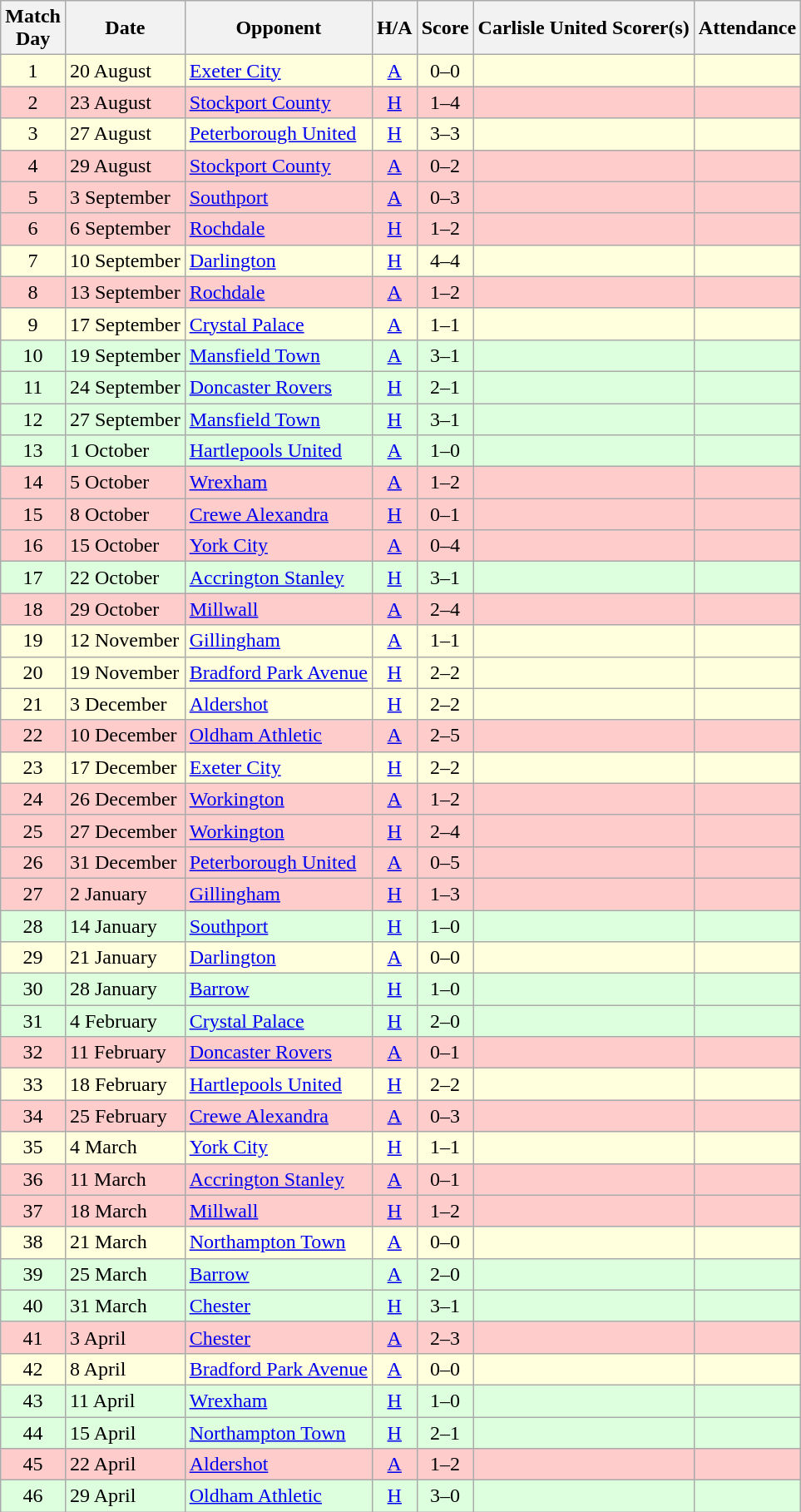<table class="wikitable" style="text-align:center">
<tr>
<th>Match<br> Day</th>
<th>Date</th>
<th>Opponent</th>
<th>H/A</th>
<th>Score</th>
<th>Carlisle United Scorer(s)</th>
<th>Attendance</th>
</tr>
<tr bgcolor=#ffffdd>
<td>1</td>
<td align=left>20 August</td>
<td align=left><a href='#'>Exeter City</a></td>
<td><a href='#'>A</a></td>
<td>0–0</td>
<td align=left></td>
<td></td>
</tr>
<tr bgcolor=#FFCCCC>
<td>2</td>
<td align=left>23 August</td>
<td align=left><a href='#'>Stockport County</a></td>
<td><a href='#'>H</a></td>
<td>1–4</td>
<td align=left></td>
<td></td>
</tr>
<tr bgcolor=#ffffdd>
<td>3</td>
<td align=left>27 August</td>
<td align=left><a href='#'>Peterborough United</a></td>
<td><a href='#'>H</a></td>
<td>3–3</td>
<td align=left></td>
<td></td>
</tr>
<tr bgcolor=#FFCCCC>
<td>4</td>
<td align=left>29 August</td>
<td align=left><a href='#'>Stockport County</a></td>
<td><a href='#'>A</a></td>
<td>0–2</td>
<td align=left></td>
<td></td>
</tr>
<tr bgcolor=#FFCCCC>
<td>5</td>
<td align=left>3 September</td>
<td align=left><a href='#'>Southport</a></td>
<td><a href='#'>A</a></td>
<td>0–3</td>
<td align=left></td>
<td></td>
</tr>
<tr bgcolor=#FFCCCC>
<td>6</td>
<td align=left>6 September</td>
<td align=left><a href='#'>Rochdale</a></td>
<td><a href='#'>H</a></td>
<td>1–2</td>
<td align=left></td>
<td></td>
</tr>
<tr bgcolor=#ffffdd>
<td>7</td>
<td align=left>10 September</td>
<td align=left><a href='#'>Darlington</a></td>
<td><a href='#'>H</a></td>
<td>4–4</td>
<td align=left></td>
<td></td>
</tr>
<tr bgcolor=#FFCCCC>
<td>8</td>
<td align=left>13 September</td>
<td align=left><a href='#'>Rochdale</a></td>
<td><a href='#'>A</a></td>
<td>1–2</td>
<td align=left></td>
<td></td>
</tr>
<tr bgcolor=#ffffdd>
<td>9</td>
<td align=left>17 September</td>
<td align=left><a href='#'>Crystal Palace</a></td>
<td><a href='#'>A</a></td>
<td>1–1</td>
<td align=left></td>
<td></td>
</tr>
<tr bgcolor=#ddffdd>
<td>10</td>
<td align=left>19 September</td>
<td align=left><a href='#'>Mansfield Town</a></td>
<td><a href='#'>A</a></td>
<td>3–1</td>
<td align=left></td>
<td></td>
</tr>
<tr bgcolor=#ddffdd>
<td>11</td>
<td align=left>24 September</td>
<td align=left><a href='#'>Doncaster Rovers</a></td>
<td><a href='#'>H</a></td>
<td>2–1</td>
<td align=left></td>
<td></td>
</tr>
<tr bgcolor=#ddffdd>
<td>12</td>
<td align=left>27 September</td>
<td align=left><a href='#'>Mansfield Town</a></td>
<td><a href='#'>H</a></td>
<td>3–1</td>
<td align=left></td>
<td></td>
</tr>
<tr bgcolor=#ddffdd>
<td>13</td>
<td align=left>1 October</td>
<td align=left><a href='#'>Hartlepools United</a></td>
<td><a href='#'>A</a></td>
<td>1–0</td>
<td align=left></td>
<td></td>
</tr>
<tr bgcolor=#FFCCCC>
<td>14</td>
<td align=left>5 October</td>
<td align=left><a href='#'>Wrexham</a></td>
<td><a href='#'>A</a></td>
<td>1–2</td>
<td align=left></td>
<td></td>
</tr>
<tr bgcolor=#FFCCCC>
<td>15</td>
<td align=left>8 October</td>
<td align=left><a href='#'>Crewe Alexandra</a></td>
<td><a href='#'>H</a></td>
<td>0–1</td>
<td align=left></td>
<td></td>
</tr>
<tr bgcolor=#FFCCCC>
<td>16</td>
<td align=left>15 October</td>
<td align=left><a href='#'>York City</a></td>
<td><a href='#'>A</a></td>
<td>0–4</td>
<td align=left></td>
<td></td>
</tr>
<tr bgcolor=#ddffdd>
<td>17</td>
<td align=left>22 October</td>
<td align=left><a href='#'>Accrington Stanley</a></td>
<td><a href='#'>H</a></td>
<td>3–1</td>
<td align=left></td>
<td></td>
</tr>
<tr bgcolor=#FFCCCC>
<td>18</td>
<td align=left>29 October</td>
<td align=left><a href='#'>Millwall</a></td>
<td><a href='#'>A</a></td>
<td>2–4</td>
<td align=left></td>
<td></td>
</tr>
<tr bgcolor=#ffffdd>
<td>19</td>
<td align=left>12 November</td>
<td align=left><a href='#'>Gillingham</a></td>
<td><a href='#'>A</a></td>
<td>1–1</td>
<td align=left></td>
<td></td>
</tr>
<tr bgcolor=#ffffdd>
<td>20</td>
<td align=left>19 November</td>
<td align=left><a href='#'>Bradford Park Avenue</a></td>
<td><a href='#'>H</a></td>
<td>2–2</td>
<td align=left></td>
<td></td>
</tr>
<tr bgcolor=#ffffdd>
<td>21</td>
<td align=left>3 December</td>
<td align=left><a href='#'>Aldershot</a></td>
<td><a href='#'>H</a></td>
<td>2–2</td>
<td align=left></td>
<td></td>
</tr>
<tr bgcolor=#FFCCCC>
<td>22</td>
<td align=left>10 December</td>
<td align=left><a href='#'>Oldham Athletic</a></td>
<td><a href='#'>A</a></td>
<td>2–5</td>
<td align=left></td>
<td></td>
</tr>
<tr bgcolor=#ffffdd>
<td>23</td>
<td align=left>17 December</td>
<td align=left><a href='#'>Exeter City</a></td>
<td><a href='#'>H</a></td>
<td>2–2</td>
<td align=left></td>
<td></td>
</tr>
<tr bgcolor=#FFCCCC>
<td>24</td>
<td align=left>26 December</td>
<td align=left><a href='#'>Workington</a></td>
<td><a href='#'>A</a></td>
<td>1–2</td>
<td align=left></td>
<td></td>
</tr>
<tr bgcolor=#FFCCCC>
<td>25</td>
<td align=left>27 December</td>
<td align=left><a href='#'>Workington</a></td>
<td><a href='#'>H</a></td>
<td>2–4</td>
<td align=left></td>
<td></td>
</tr>
<tr bgcolor=#FFCCCC>
<td>26</td>
<td align=left>31 December</td>
<td align=left><a href='#'>Peterborough United</a></td>
<td><a href='#'>A</a></td>
<td>0–5</td>
<td align=left></td>
<td></td>
</tr>
<tr bgcolor=#FFCCCC>
<td>27</td>
<td align=left>2 January</td>
<td align=left><a href='#'>Gillingham</a></td>
<td><a href='#'>H</a></td>
<td>1–3</td>
<td align=left></td>
<td></td>
</tr>
<tr bgcolor=#ddffdd>
<td>28</td>
<td align=left>14 January</td>
<td align=left><a href='#'>Southport</a></td>
<td><a href='#'>H</a></td>
<td>1–0</td>
<td align=left></td>
<td></td>
</tr>
<tr bgcolor=#ffffdd>
<td>29</td>
<td align=left>21 January</td>
<td align=left><a href='#'>Darlington</a></td>
<td><a href='#'>A</a></td>
<td>0–0</td>
<td align=left></td>
<td></td>
</tr>
<tr bgcolor=#ddffdd>
<td>30</td>
<td align=left>28 January</td>
<td align=left><a href='#'>Barrow</a></td>
<td><a href='#'>H</a></td>
<td>1–0</td>
<td align=left></td>
<td></td>
</tr>
<tr bgcolor=#ddffdd>
<td>31</td>
<td align=left>4 February</td>
<td align=left><a href='#'>Crystal Palace</a></td>
<td><a href='#'>H</a></td>
<td>2–0</td>
<td align=left></td>
<td></td>
</tr>
<tr bgcolor=#FFCCCC>
<td>32</td>
<td align=left>11 February</td>
<td align=left><a href='#'>Doncaster Rovers</a></td>
<td><a href='#'>A</a></td>
<td>0–1</td>
<td align=left></td>
<td></td>
</tr>
<tr bgcolor=#ffffdd>
<td>33</td>
<td align=left>18 February</td>
<td align=left><a href='#'>Hartlepools United</a></td>
<td><a href='#'>H</a></td>
<td>2–2</td>
<td align=left></td>
<td></td>
</tr>
<tr bgcolor=#FFCCCC>
<td>34</td>
<td align=left>25 February</td>
<td align=left><a href='#'>Crewe Alexandra</a></td>
<td><a href='#'>A</a></td>
<td>0–3</td>
<td align=left></td>
<td></td>
</tr>
<tr bgcolor=#ffffdd>
<td>35</td>
<td align=left>4 March</td>
<td align=left><a href='#'>York City</a></td>
<td><a href='#'>H</a></td>
<td>1–1</td>
<td align=left></td>
<td></td>
</tr>
<tr bgcolor=#FFCCCC>
<td>36</td>
<td align=left>11 March</td>
<td align=left><a href='#'>Accrington Stanley</a></td>
<td><a href='#'>A</a></td>
<td>0–1</td>
<td align=left></td>
<td></td>
</tr>
<tr bgcolor=#FFCCCC>
<td>37</td>
<td align=left>18 March</td>
<td align=left><a href='#'>Millwall</a></td>
<td><a href='#'>H</a></td>
<td>1–2</td>
<td align=left></td>
<td></td>
</tr>
<tr bgcolor=#ffffdd>
<td>38</td>
<td align=left>21 March</td>
<td align=left><a href='#'>Northampton Town</a></td>
<td><a href='#'>A</a></td>
<td>0–0</td>
<td align=left></td>
<td></td>
</tr>
<tr bgcolor=#ddffdd>
<td>39</td>
<td align=left>25 March</td>
<td align=left><a href='#'>Barrow</a></td>
<td><a href='#'>A</a></td>
<td>2–0</td>
<td align=left></td>
<td></td>
</tr>
<tr bgcolor=#ddffdd>
<td>40</td>
<td align=left>31 March</td>
<td align=left><a href='#'>Chester</a></td>
<td><a href='#'>H</a></td>
<td>3–1</td>
<td align=left></td>
<td></td>
</tr>
<tr bgcolor=#FFCCCC>
<td>41</td>
<td align=left>3 April</td>
<td align=left><a href='#'>Chester</a></td>
<td><a href='#'>A</a></td>
<td>2–3</td>
<td align=left></td>
<td></td>
</tr>
<tr bgcolor=#ffffdd>
<td>42</td>
<td align=left>8 April</td>
<td align=left><a href='#'>Bradford Park Avenue</a></td>
<td><a href='#'>A</a></td>
<td>0–0</td>
<td align=left></td>
<td></td>
</tr>
<tr bgcolor=#ddffdd>
<td>43</td>
<td align=left>11 April</td>
<td align=left><a href='#'>Wrexham</a></td>
<td><a href='#'>H</a></td>
<td>1–0</td>
<td align=left></td>
<td></td>
</tr>
<tr bgcolor=#ddffdd>
<td>44</td>
<td align=left>15 April</td>
<td align=left><a href='#'>Northampton Town</a></td>
<td><a href='#'>H</a></td>
<td>2–1</td>
<td align=left></td>
<td></td>
</tr>
<tr bgcolor=#FFCCCC>
<td>45</td>
<td align=left>22 April</td>
<td align=left><a href='#'>Aldershot</a></td>
<td><a href='#'>A</a></td>
<td>1–2</td>
<td align=left></td>
<td></td>
</tr>
<tr bgcolor=#ddffdd>
<td>46</td>
<td align=left>29 April</td>
<td align=left><a href='#'>Oldham Athletic</a></td>
<td><a href='#'>H</a></td>
<td>3–0</td>
<td align=left></td>
<td></td>
</tr>
</table>
